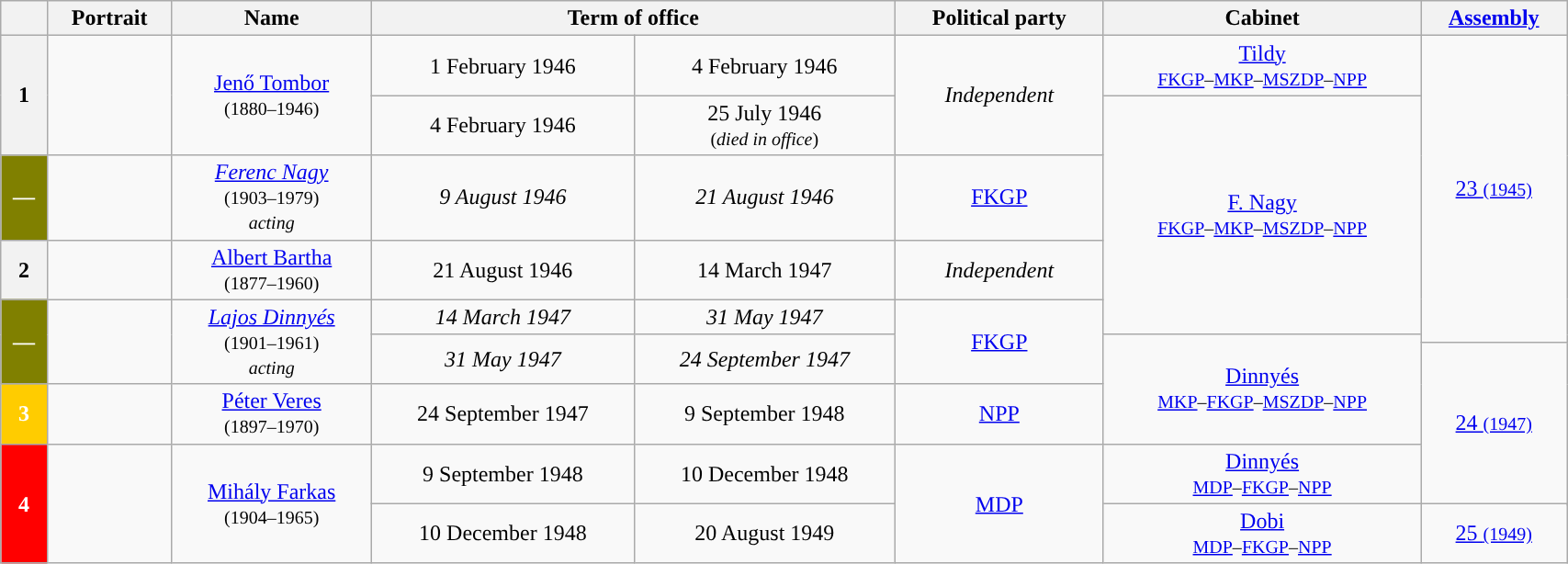<table class="wikitable" style="width:90%; text-align:center;">
<tr>
<th></th>
<th>Portrait</th>
<th>Name<br></th>
<th colspan=2>Term of office</th>
<th>Political party</th>
<th>Cabinet</th>
<th><a href='#'>Assembly</a><br></th>
</tr>
<tr>
<th rowspan="2" style="background:">1</th>
<td rowspan="2"></td>
<td rowspan="2"><a href='#'>Jenő Tombor</a><br><small>(1880–1946)</small></td>
<td>1 February 1946</td>
<td>4 February 1946</td>
<td rowspan="2"><em>Independent</em></td>
<td><a href='#'>Tildy</a><br><small><a href='#'>FKGP</a>–<a href='#'>MKP</a>–<a href='#'>MSZDP</a>–<a href='#'>NPP</a></small></td>
<td rowspan="6"><a href='#'>23 <small>(1945)</small></a></td>
</tr>
<tr>
<td>4 February 1946</td>
<td>25 July 1946<br><small>(<em>died in office</em>)</small></td>
<td rowspan="4"><a href='#'>F. Nagy</a><br><small><a href='#'>FKGP</a>–<a href='#'>MKP</a>–<a href='#'>MSZDP</a>–<a href='#'>NPP</a></small></td>
</tr>
<tr>
<th style="background-color:#808000; color:white">—</th>
<td></td>
<td><em><a href='#'>Ferenc Nagy</a></em><br><small>(1903–1979)<br><em>acting</em></small></td>
<td><em>9 August 1946</em></td>
<td><em>21 August 1946</em></td>
<td><a href='#'>FKGP</a></td>
</tr>
<tr>
<th style="background:">2</th>
<td></td>
<td><a href='#'>Albert Bartha</a><br><small>(1877–1960)</small></td>
<td>21 August 1946</td>
<td>14 March 1947</td>
<td><em>Independent</em></td>
</tr>
<tr>
<th rowspan="3" style="background-color:#808000; color:white">—</th>
<td rowspan="3"></td>
<td rowspan="3"><em><a href='#'>Lajos Dinnyés</a></em><br><small>(1901–1961)<br><em>acting</em></small></td>
<td rowspan="1"><em>14 March 1947</em></td>
<td rowspan="1"><em>31 May 1947</em></td>
<td rowspan="3"><a href='#'>FKGP</a></td>
</tr>
<tr>
<td rowspan="2"><em>31 May 1947</em></td>
<td rowspan="2"><em>24 September 1947</em></td>
<td rowspan="3"><a href='#'>Dinnyés</a><br><small><a href='#'>MKP</a>–<a href='#'>FKGP</a>–<a href='#'>MSZDP</a>–<a href='#'>NPP</a></small></td>
</tr>
<tr>
<td rowspan="4"><a href='#'>24 <small>(1947)</small></a></td>
</tr>
<tr>
<th style="background-color:#FFCC00; color:white">3</th>
<td></td>
<td><a href='#'>Péter Veres</a><br><small>(1897–1970)</small></td>
<td>24 September 1947</td>
<td>9 September 1948</td>
<td><a href='#'>NPP</a></td>
</tr>
<tr>
<th rowspan="3" style="background-color:#FF0000; color:white">4</th>
<td rowspan="3"></td>
<td rowspan="3"><a href='#'>Mihály Farkas</a><br><small>(1904–1965)</small></td>
<td>9 September 1948</td>
<td>10 December 1948</td>
<td rowspan="3"><a href='#'>MDP</a></td>
<td><a href='#'>Dinnyés</a><br><small><a href='#'>MDP</a>–<a href='#'>FKGP</a>–<a href='#'>NPP</a></small></td>
</tr>
<tr>
<td rowspan="2">10 December 1948</td>
<td rowspan="2">20 August 1949</td>
<td rowspan="2"><a href='#'>Dobi</a><br><small><a href='#'>MDP</a>–<a href='#'>FKGP</a>–<a href='#'>NPP</a></small></td>
</tr>
<tr>
<td><a href='#'>25 <small>(1949)</small></a></td>
</tr>
</table>
